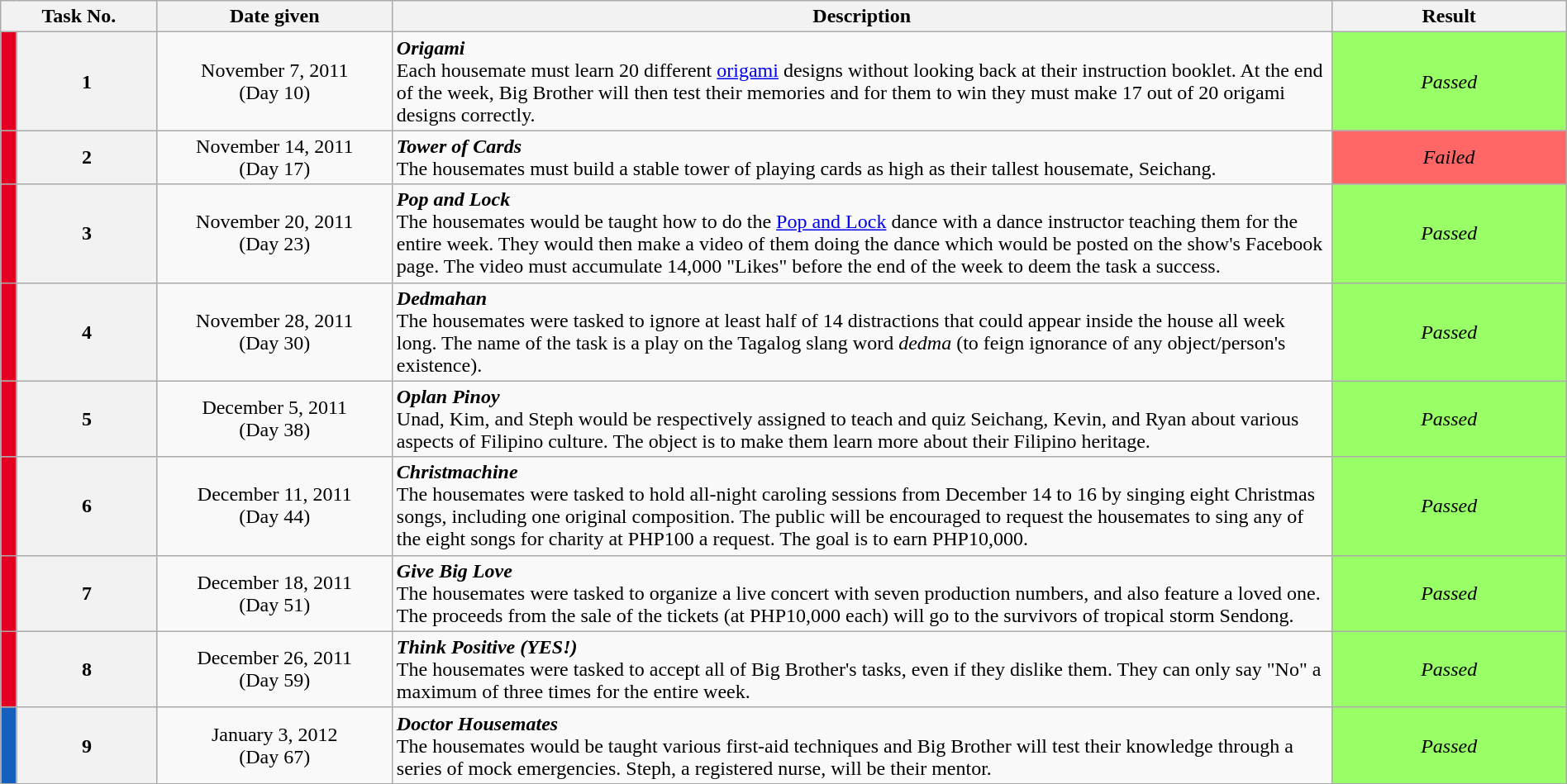<table class="wikitable" style="width:100%">
<tr>
<th style="width: 10%;" colspan="2">Task No.</th>
<th style="width: 15%;">Date given</th>
<th style="width: 60%;">Description</th>
<th style="width: 15%;">Result</th>
</tr>
<tr>
<th style="width: 1%; background:#E30022;"></th>
<th>1</th>
<td align="center">November 7, 2011<br>(Day 10)</td>
<td><strong><em>Origami</em></strong><br>Each housemate must learn 20 different <a href='#'>origami</a> designs without looking back at their instruction booklet. At the end of the week, Big Brother will then test their memories and for them to win they must make 17 out of 20 origami designs correctly.</td>
<td align="center" bgcolor="#99FF66"><em>Passed</em></td>
</tr>
<tr>
<th style="background:#E30022;"></th>
<th>2</th>
<td align="center">November 14, 2011<br>(Day 17)</td>
<td><strong><em>Tower of Cards</em></strong><br>The housemates must build a stable tower of playing cards as high as their tallest housemate, Seichang.</td>
<td align="center" bgcolor="#FF6666"><em>Failed</em></td>
</tr>
<tr>
<th style="background:#E30022;"></th>
<th>3</th>
<td align="center">November 20, 2011<br>(Day 23)</td>
<td><strong><em>Pop and Lock</em></strong><br>The housemates would be taught how to do the <a href='#'>Pop and Lock</a> dance with a dance instructor teaching them for the entire week. They would then make a video of them doing the dance which would be posted on the show's Facebook page. The video must accumulate 14,000 "Likes" before the end of the week to deem the task a success.</td>
<td align="center" bgcolor="#99ff66"><em>Passed</em></td>
</tr>
<tr>
<th style="background:#E30022;"></th>
<th>4</th>
<td align="center">November 28, 2011<br>(Day 30)</td>
<td><strong><em>Dedmahan</em></strong><br>The housemates were tasked to ignore at least half of 14 distractions that could appear inside the house all week long. The name of the task is a play on the Tagalog slang word <em>dedma</em> (to feign ignorance of any object/person's existence).</td>
<td align="center" bgcolor="#99FF66"><em>Passed</em></td>
</tr>
<tr>
<th style="background:#E30022;"></th>
<th>5</th>
<td align="center">December 5, 2011<br>(Day 38)</td>
<td><strong><em>Oplan Pinoy</em></strong><br>Unad, Kim, and Steph would be respectively assigned to teach and quiz Seichang, Kevin, and Ryan about various aspects of Filipino culture. The object is to make them learn more about their Filipino heritage.</td>
<td align="center" bgcolor="#99FF66"><em>Passed</em></td>
</tr>
<tr>
<th style="background:#E30022;"></th>
<th>6</th>
<td align="center">December 11, 2011<br>(Day 44)</td>
<td><strong><em>Christmachine</em></strong><br> The housemates were tasked to hold all-night caroling sessions from December 14 to 16 by singing eight Christmas songs, including one original composition. The public will be encouraged to request the housemates to sing any of the eight songs for charity at PHP100 a request. The goal is to earn PHP10,000.</td>
<td align="center" bgcolor="#99FF66"><em>Passed</em></td>
</tr>
<tr>
<th style="background:#E30022;"></th>
<th>7</th>
<td align="center">December 18, 2011<br>(Day 51)</td>
<td><strong><em>Give Big Love</em></strong><br> The housemates were tasked to organize a live concert with seven production numbers, and also feature a loved one. The proceeds from the sale of the tickets (at PHP10,000 each) will go to the survivors of tropical storm Sendong.</td>
<td align="center" bgcolor="#99FF66"><em>Passed</em></td>
</tr>
<tr>
<th style="background:#E30022;"></th>
<th>8</th>
<td align="center">December 26, 2011<br>(Day 59)</td>
<td><strong><em>Think Positive (YES!)</em></strong><br> The housemates were tasked to accept all of Big Brother's tasks, even if they dislike them. They can only say "No" a maximum of three times for the entire week.</td>
<td align="center" bgcolor="#99FF66"><em>Passed</em></td>
</tr>
<tr>
<th style="background:#1560BD;"></th>
<th>9</th>
<td align="center">January 3, 2012<br>(Day 67)</td>
<td><strong><em>Doctor Housemates</em></strong><br> The housemates would be taught various first-aid techniques and Big Brother will test their knowledge through a series of mock emergencies. Steph, a registered nurse, will be their mentor.</td>
<td align="center" bgcolor="#99FF66"><em>Passed</em></td>
</tr>
<tr>
</tr>
</table>
